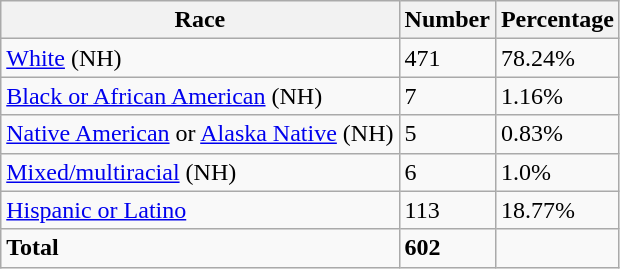<table class="wikitable">
<tr>
<th>Race</th>
<th>Number</th>
<th>Percentage</th>
</tr>
<tr>
<td><a href='#'>White</a> (NH)</td>
<td>471</td>
<td>78.24%</td>
</tr>
<tr>
<td><a href='#'>Black or African American</a> (NH)</td>
<td>7</td>
<td>1.16%</td>
</tr>
<tr>
<td><a href='#'>Native American</a> or <a href='#'>Alaska Native</a> (NH)</td>
<td>5</td>
<td>0.83%</td>
</tr>
<tr>
<td><a href='#'>Mixed/multiracial</a> (NH)</td>
<td>6</td>
<td>1.0%</td>
</tr>
<tr>
<td><a href='#'>Hispanic or Latino</a></td>
<td>113</td>
<td>18.77%</td>
</tr>
<tr>
<td><strong>Total</strong></td>
<td><strong>602</strong></td>
<td></td>
</tr>
</table>
